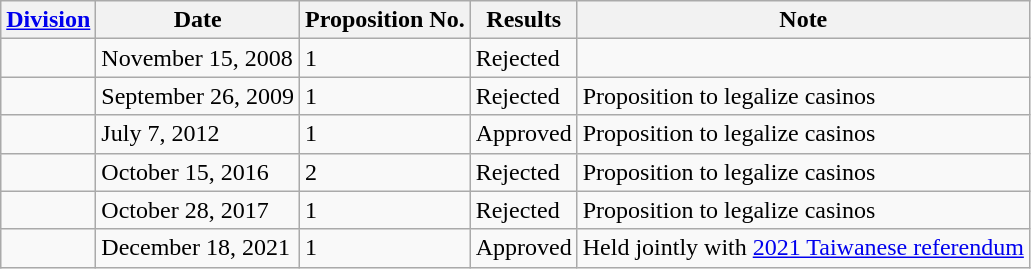<table class=wikitable>
<tr>
<th><a href='#'>Division</a></th>
<th>Date</th>
<th>Proposition No.</th>
<th>Results</th>
<th>Note</th>
</tr>
<tr>
<td></td>
<td>November 15, 2008</td>
<td>1</td>
<td>Rejected</td>
<td></td>
</tr>
<tr>
<td></td>
<td>September 26, 2009</td>
<td>1</td>
<td>Rejected</td>
<td>Proposition to legalize casinos</td>
</tr>
<tr>
<td></td>
<td>July 7, 2012</td>
<td>1</td>
<td>Approved</td>
<td>Proposition to legalize casinos</td>
</tr>
<tr>
<td></td>
<td>October 15, 2016</td>
<td>2</td>
<td>Rejected</td>
<td>Proposition to legalize casinos</td>
</tr>
<tr>
<td></td>
<td>October 28, 2017</td>
<td>1</td>
<td>Rejected</td>
<td>Proposition to legalize casinos</td>
</tr>
<tr>
<td></td>
<td>December 18, 2021</td>
<td>1</td>
<td>Approved</td>
<td>Held jointly with <a href='#'>2021 Taiwanese referendum</a></td>
</tr>
</table>
